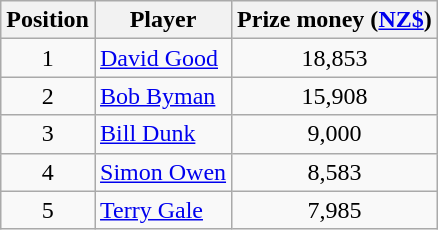<table class="wikitable">
<tr>
<th>Position</th>
<th>Player</th>
<th>Prize money (<a href='#'>NZ$</a>)</th>
</tr>
<tr>
<td align=center>1</td>
<td> <a href='#'>David Good</a></td>
<td align=center>18,853</td>
</tr>
<tr>
<td align=center>2</td>
<td> <a href='#'>Bob Byman</a></td>
<td align=center>15,908</td>
</tr>
<tr>
<td align=center>3</td>
<td> <a href='#'>Bill Dunk</a></td>
<td align=center>9,000</td>
</tr>
<tr>
<td align=center>4</td>
<td> <a href='#'>Simon Owen</a></td>
<td align=center>8,583</td>
</tr>
<tr>
<td align=center>5</td>
<td> <a href='#'>Terry Gale</a></td>
<td align=center>7,985</td>
</tr>
</table>
